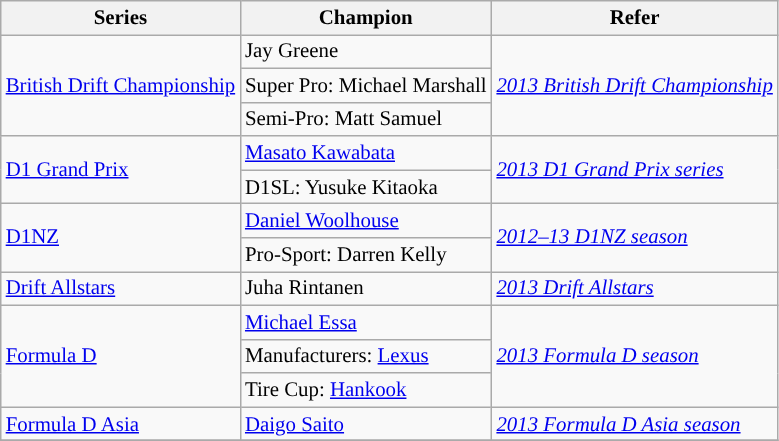<table class="wikitable" style="font-size:87%;">
<tr>
<th>Series</th>
<th>Champion</th>
<th>Refer</th>
</tr>
<tr>
<td rowspan=3><a href='#'>British Drift Championship</a></td>
<td> Jay Greene</td>
<td rowspan=3><em><a href='#'>2013 British Drift Championship</a></em></td>
</tr>
<tr>
<td>Super Pro:  Michael Marshall</td>
</tr>
<tr>
<td>Semi-Pro:  Matt Samuel</td>
</tr>
<tr>
<td rowspan=2><a href='#'>D1 Grand Prix</a></td>
<td> <a href='#'>Masato Kawabata</a></td>
<td rowspan=2><em><a href='#'>2013 D1 Grand Prix series</a></em></td>
</tr>
<tr>
<td>D1SL:  Yusuke Kitaoka</td>
</tr>
<tr>
<td rowspan=2><a href='#'>D1NZ</a></td>
<td> <a href='#'>Daniel Woolhouse</a></td>
<td rowspan=2><em><a href='#'>2012–13 D1NZ season</a></em></td>
</tr>
<tr>
<td>Pro-Sport:  Darren Kelly</td>
</tr>
<tr>
<td><a href='#'>Drift Allstars</a></td>
<td> Juha Rintanen</td>
<td><em><a href='#'>2013 Drift Allstars</a></em></td>
</tr>
<tr>
<td rowspan=3><a href='#'>Formula D</a></td>
<td> <a href='#'>Michael Essa</a></td>
<td rowspan=3><em><a href='#'>2013 Formula D season</a></em></td>
</tr>
<tr>
<td>Manufacturers:  <a href='#'>Lexus</a></td>
</tr>
<tr>
<td>Tire Cup:  <a href='#'>Hankook</a></td>
</tr>
<tr>
<td><a href='#'>Formula D Asia</a></td>
<td> <a href='#'>Daigo Saito</a></td>
<td><em><a href='#'>2013 Formula D Asia season</a></em></td>
</tr>
<tr>
</tr>
</table>
